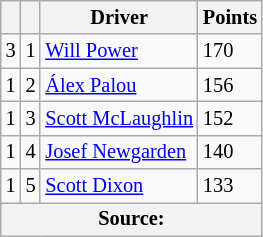<table class="wikitable" style="font-size: 85%;">
<tr>
<th scope="col"></th>
<th scope="col"></th>
<th scope="col">Driver</th>
<th scope="col">Points</th>
</tr>
<tr>
<td align="left"> 3</td>
<td align="center">1</td>
<td> <a href='#'>Will Power</a></td>
<td align="left">170</td>
</tr>
<tr>
<td align="left"> 1</td>
<td align="center">2</td>
<td> <a href='#'>Álex Palou</a></td>
<td align="left">156</td>
</tr>
<tr>
<td align="left"> 1</td>
<td align="center">3</td>
<td> <a href='#'>Scott McLaughlin</a></td>
<td align="left">152</td>
</tr>
<tr>
<td align="left"> 1</td>
<td align="center">4</td>
<td> <a href='#'>Josef Newgarden</a></td>
<td align="left">140</td>
</tr>
<tr>
<td align="left"> 1</td>
<td align="center">5</td>
<td> <a href='#'>Scott Dixon</a></td>
<td align="left">133</td>
</tr>
<tr>
<th colspan=4>Source:</th>
</tr>
</table>
